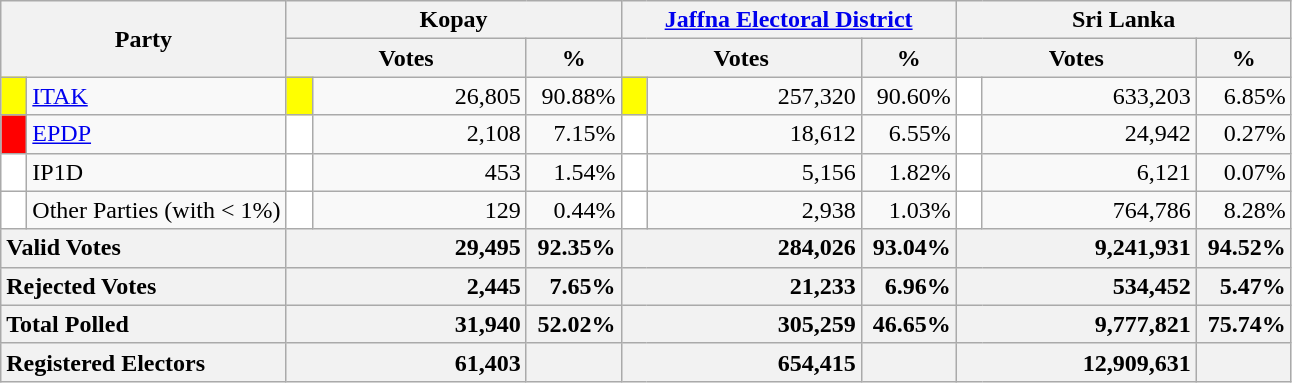<table class="wikitable">
<tr>
<th colspan="2" width="144px"rowspan="2">Party</th>
<th colspan="3" width="216px">Kopay</th>
<th colspan="3" width="216px"><a href='#'>Jaffna Electoral District</a></th>
<th colspan="3" width="216px">Sri Lanka</th>
</tr>
<tr>
<th colspan="2" width="144px">Votes</th>
<th>%</th>
<th colspan="2" width="144px">Votes</th>
<th>%</th>
<th colspan="2" width="144px">Votes</th>
<th>%</th>
</tr>
<tr>
<td style="background-color:yellow;" width="10px"></td>
<td style="text-align:left;"><a href='#'>ITAK</a></td>
<td style="background-color:yellow;" width="10px"></td>
<td style="text-align:right;">26,805</td>
<td style="text-align:right;">90.88%</td>
<td style="background-color:yellow;" width="10px"></td>
<td style="text-align:right;">257,320</td>
<td style="text-align:right;">90.60%</td>
<td style="background-color:white;" width="10px"></td>
<td style="text-align:right;">633,203</td>
<td style="text-align:right;">6.85%</td>
</tr>
<tr>
<td style="background-color:red;" width="10px"></td>
<td style="text-align:left;"><a href='#'>EPDP</a></td>
<td style="background-color:white;" width="10px"></td>
<td style="text-align:right;">2,108</td>
<td style="text-align:right;">7.15%</td>
<td style="background-color:white;" width="10px"></td>
<td style="text-align:right;">18,612</td>
<td style="text-align:right;">6.55%</td>
<td style="background-color:white;" width="10px"></td>
<td style="text-align:right;">24,942</td>
<td style="text-align:right;">0.27%</td>
</tr>
<tr>
<td style="background-color:white;" width="10px"></td>
<td style="text-align:left;">IP1D</td>
<td style="background-color:white;" width="10px"></td>
<td style="text-align:right;">453</td>
<td style="text-align:right;">1.54%</td>
<td style="background-color:white;" width="10px"></td>
<td style="text-align:right;">5,156</td>
<td style="text-align:right;">1.82%</td>
<td style="background-color:white;" width="10px"></td>
<td style="text-align:right;">6,121</td>
<td style="text-align:right;">0.07%</td>
</tr>
<tr>
<td style="background-color:white;" width="10px"></td>
<td style="text-align:left;">Other Parties (with < 1%)</td>
<td style="background-color:white;" width="10px"></td>
<td style="text-align:right;">129</td>
<td style="text-align:right;">0.44%</td>
<td style="background-color:white;" width="10px"></td>
<td style="text-align:right;">2,938</td>
<td style="text-align:right;">1.03%</td>
<td style="background-color:white;" width="10px"></td>
<td style="text-align:right;">764,786</td>
<td style="text-align:right;">8.28%</td>
</tr>
<tr>
<th colspan="2" width="144px"style="text-align:left;">Valid Votes</th>
<th style="text-align:right;"colspan="2" width="144px">29,495</th>
<th style="text-align:right;">92.35%</th>
<th style="text-align:right;"colspan="2" width="144px">284,026</th>
<th style="text-align:right;">93.04%</th>
<th style="text-align:right;"colspan="2" width="144px">9,241,931</th>
<th style="text-align:right;">94.52%</th>
</tr>
<tr>
<th colspan="2" width="144px"style="text-align:left;">Rejected Votes</th>
<th style="text-align:right;"colspan="2" width="144px">2,445</th>
<th style="text-align:right;">7.65%</th>
<th style="text-align:right;"colspan="2" width="144px">21,233</th>
<th style="text-align:right;">6.96%</th>
<th style="text-align:right;"colspan="2" width="144px">534,452</th>
<th style="text-align:right;">5.47%</th>
</tr>
<tr>
<th colspan="2" width="144px"style="text-align:left;">Total Polled</th>
<th style="text-align:right;"colspan="2" width="144px">31,940</th>
<th style="text-align:right;">52.02%</th>
<th style="text-align:right;"colspan="2" width="144px">305,259</th>
<th style="text-align:right;">46.65%</th>
<th style="text-align:right;"colspan="2" width="144px">9,777,821</th>
<th style="text-align:right;">75.74%</th>
</tr>
<tr>
<th colspan="2" width="144px"style="text-align:left;">Registered Electors</th>
<th style="text-align:right;"colspan="2" width="144px">61,403</th>
<th></th>
<th style="text-align:right;"colspan="2" width="144px">654,415</th>
<th></th>
<th style="text-align:right;"colspan="2" width="144px">12,909,631</th>
<th></th>
</tr>
</table>
